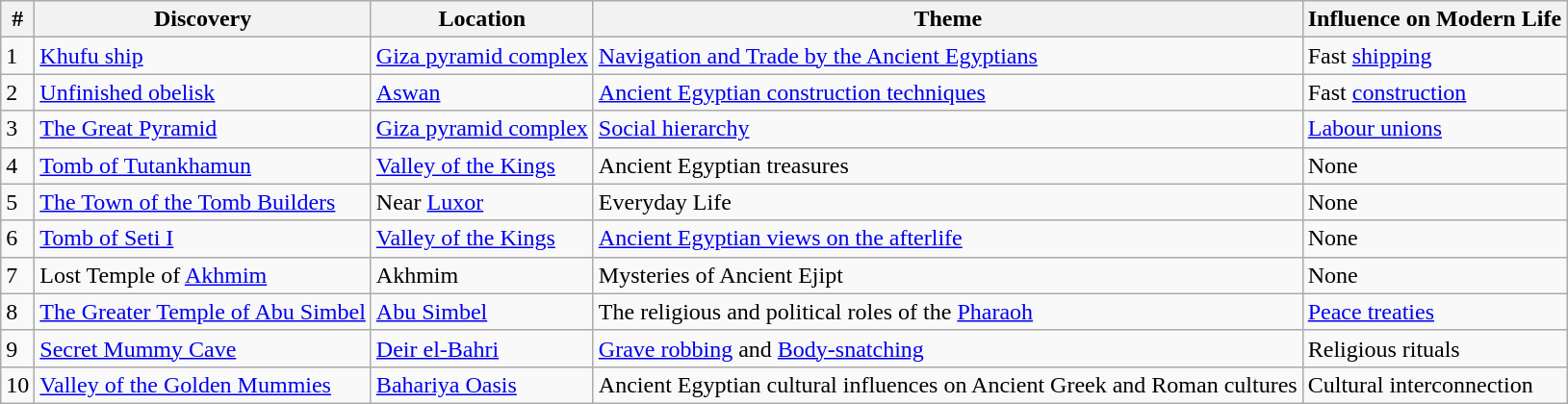<table class="wikitable">
<tr>
<th>#</th>
<th>Discovery</th>
<th>Location</th>
<th>Theme</th>
<th>Influence on Modern Life</th>
</tr>
<tr>
<td>1</td>
<td><a href='#'>Khufu ship</a></td>
<td><a href='#'>Giza pyramid complex</a></td>
<td><a href='#'>Navigation and Trade by the Ancient Egyptians</a></td>
<td>Fast <a href='#'>shipping</a></td>
</tr>
<tr>
<td>2</td>
<td><a href='#'>Unfinished obelisk</a></td>
<td><a href='#'>Aswan</a></td>
<td><a href='#'>Ancient Egyptian construction techniques</a></td>
<td>Fast <a href='#'>construction</a></td>
</tr>
<tr>
<td>3</td>
<td><a href='#'>The Great Pyramid</a></td>
<td><a href='#'>Giza pyramid complex</a></td>
<td><a href='#'>Social hierarchy</a></td>
<td><a href='#'>Labour unions</a></td>
</tr>
<tr>
<td>4</td>
<td><a href='#'>Tomb of Tutankhamun</a></td>
<td><a href='#'>Valley of the Kings</a></td>
<td>Ancient Egyptian treasures</td>
<td>None</td>
</tr>
<tr>
<td>5</td>
<td><a href='#'>The Town of the Tomb Builders</a></td>
<td>Near <a href='#'>Luxor</a></td>
<td>Everyday Life</td>
<td>None</td>
</tr>
<tr>
<td>6</td>
<td><a href='#'>Tomb of Seti I</a></td>
<td><a href='#'>Valley of the Kings</a></td>
<td><a href='#'>Ancient Egyptian views on the afterlife</a></td>
<td>None</td>
</tr>
<tr>
<td>7</td>
<td>Lost Temple of <a href='#'>Akhmim</a></td>
<td>Akhmim</td>
<td>Mysteries of Ancient Ejipt</td>
<td>None</td>
</tr>
<tr>
<td>8</td>
<td><a href='#'>The Greater Temple of Abu Simbel</a></td>
<td><a href='#'>Abu Simbel</a></td>
<td>The religious and political roles of the <a href='#'>Pharaoh</a></td>
<td><a href='#'>Peace treaties</a></td>
</tr>
<tr>
<td>9</td>
<td><a href='#'>Secret Mummy Cave</a></td>
<td><a href='#'>Deir el-Bahri</a></td>
<td><a href='#'>Grave robbing</a> and <a href='#'>Body-snatching</a></td>
<td>Religious rituals</td>
</tr>
<tr>
<td>10</td>
<td><a href='#'>Valley of the Golden Mummies</a></td>
<td><a href='#'>Bahariya Oasis</a></td>
<td>Ancient Egyptian cultural influences on Ancient Greek and Roman cultures</td>
<td>Cultural interconnection</td>
</tr>
</table>
